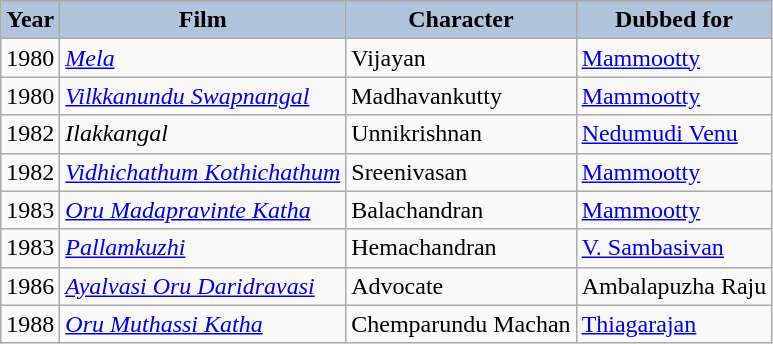<table class="wikitable">
<tr>
</tr>
<tr align="center">
<th style="background:#B0C4DE;">Year</th>
<th style="background:#B0C4DE;">Film</th>
<th style="background:#B0C4DE;">Character</th>
<th style="background:#B0C4DE;">Dubbed for</th>
</tr>
<tr>
<td>1980</td>
<td><em><a href='#'>Mela</a></em></td>
<td>Vijayan</td>
<td><a href='#'>Mammootty</a></td>
</tr>
<tr>
<td>1980</td>
<td><em><a href='#'>Vilkkanundu Swapnangal</a></em></td>
<td>Madhavankutty</td>
<td><a href='#'>Mammootty</a></td>
</tr>
<tr>
<td>1982</td>
<td><em>Ilakkangal</em></td>
<td>Unnikrishnan</td>
<td><a href='#'>Nedumudi Venu</a></td>
</tr>
<tr>
<td>1982</td>
<td><em><a href='#'>Vidhichathum Kothichathum</a></em></td>
<td>Sreenivasan</td>
<td><a href='#'>Mammootty</a></td>
</tr>
<tr>
<td>1983</td>
<td><em><a href='#'>Oru Madapravinte Katha</a></em></td>
<td>Balachandran</td>
<td><a href='#'>Mammootty</a></td>
</tr>
<tr>
<td>1983</td>
<td><em><a href='#'>Pallamkuzhi</a></em></td>
<td>Hemachandran</td>
<td><a href='#'>V. Sambasivan</a></td>
</tr>
<tr>
<td>1986</td>
<td><em><a href='#'>Ayalvasi Oru Daridravasi</a></em></td>
<td>Advocate</td>
<td>Ambalapuzha Raju</td>
</tr>
<tr>
<td>1988</td>
<td><em><a href='#'>Oru Muthassi Katha</a></em></td>
<td>Chemparundu Machan</td>
<td><a href='#'>Thiagarajan</a></td>
</tr>
</table>
